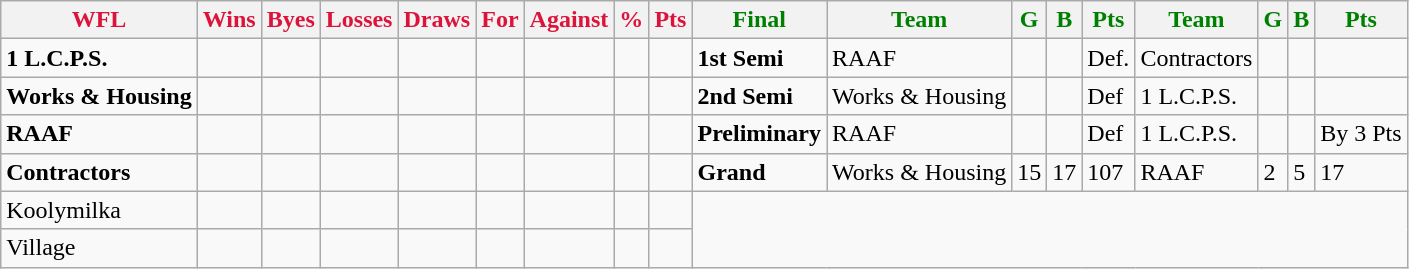<table class="wikitable">
<tr>
<th style="color:crimson">WFL</th>
<th style="color:crimson">Wins</th>
<th style="color:crimson">Byes</th>
<th style="color:crimson">Losses</th>
<th style="color:crimson">Draws</th>
<th style="color:crimson">For</th>
<th style="color:crimson">Against</th>
<th style="color:crimson">%</th>
<th style="color:crimson">Pts</th>
<th style="color:green">Final</th>
<th style="color:green">Team</th>
<th style="color:green">G</th>
<th style="color:green">B</th>
<th style="color:green">Pts</th>
<th style="color:green">Team</th>
<th style="color:green">G</th>
<th style="color:green">B</th>
<th style="color:green">Pts</th>
</tr>
<tr>
<td><strong>	1 L.C.P.S.	</strong></td>
<td></td>
<td></td>
<td></td>
<td></td>
<td></td>
<td></td>
<td></td>
<td></td>
<td><strong>1st Semi</strong></td>
<td>RAAF</td>
<td></td>
<td></td>
<td>Def.</td>
<td>Contractors</td>
<td></td>
<td></td>
<td></td>
</tr>
<tr>
<td><strong>	Works & Housing	</strong></td>
<td></td>
<td></td>
<td></td>
<td></td>
<td></td>
<td></td>
<td></td>
<td></td>
<td><strong>2nd Semi</strong></td>
<td>Works & Housing</td>
<td></td>
<td></td>
<td>Def</td>
<td>1 L.C.P.S.</td>
<td></td>
<td></td>
<td></td>
</tr>
<tr>
<td><strong>	RAAF	</strong></td>
<td></td>
<td></td>
<td></td>
<td></td>
<td></td>
<td></td>
<td></td>
<td></td>
<td><strong>Preliminary</strong></td>
<td>RAAF</td>
<td></td>
<td></td>
<td>Def</td>
<td>1 L.C.P.S.</td>
<td></td>
<td></td>
<td>By 3 Pts</td>
</tr>
<tr>
<td><strong>	Contractors	</strong></td>
<td></td>
<td></td>
<td></td>
<td></td>
<td></td>
<td></td>
<td></td>
<td></td>
<td><strong>Grand</strong></td>
<td>Works & Housing</td>
<td>15</td>
<td>17</td>
<td>107</td>
<td>RAAF</td>
<td>2</td>
<td>5</td>
<td>17</td>
</tr>
<tr>
<td>Koolymilka</td>
<td></td>
<td></td>
<td></td>
<td></td>
<td></td>
<td></td>
<td></td>
<td></td>
</tr>
<tr>
<td>Village</td>
<td></td>
<td></td>
<td></td>
<td></td>
<td></td>
<td></td>
<td></td>
<td></td>
</tr>
</table>
